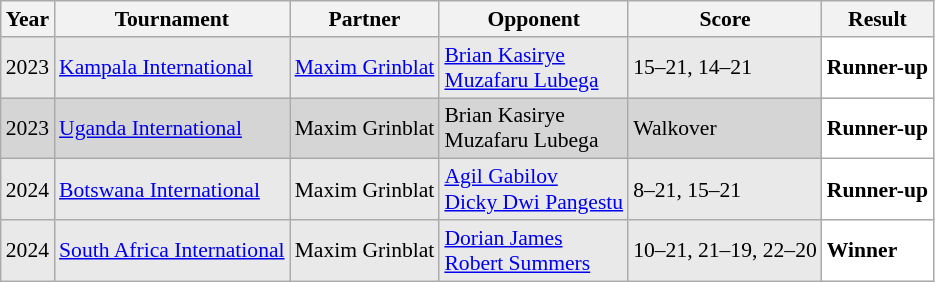<table class="sortable wikitable" style="font-size: 90%;">
<tr>
<th>Year</th>
<th>Tournament</th>
<th>Partner</th>
<th>Opponent</th>
<th>Score</th>
<th>Result</th>
</tr>
<tr style="background:#E9E9E9">
<td align="center">2023</td>
<td align="left"><a href='#'>Kampala International</a></td>
<td align="left"> <a href='#'>Maxim Grinblat</a></td>
<td align="left"> <a href='#'>Brian Kasirye</a><br> <a href='#'>Muzafaru Lubega</a></td>
<td align="left">15–21, 14–21</td>
<td style="text-align:left; background:white"> <strong>Runner-up</strong></td>
</tr>
<tr style="background:#D5D5D5">
<td align="center">2023</td>
<td align="left"><a href='#'>Uganda International</a></td>
<td align="left"> Maxim Grinblat</td>
<td align="left"> Brian Kasirye<br> Muzafaru Lubega</td>
<td align="left">Walkover</td>
<td style="text-align:left; background:white"> <strong>Runner-up</strong></td>
</tr>
<tr style="background:#E9E9E9">
<td align="center">2024</td>
<td align="left"><a href='#'>Botswana International</a></td>
<td align="left"> Maxim Grinblat</td>
<td align="left"> <a href='#'>Agil Gabilov</a><br> <a href='#'>Dicky Dwi Pangestu</a></td>
<td align="left">8–21, 15–21</td>
<td style="text-align:left; background:white"> <strong>Runner-up</strong></td>
</tr>
<tr style="background:#E9E9E9">
<td align="center">2024</td>
<td align="left"><a href='#'>South Africa International</a></td>
<td align="left"> Maxim Grinblat</td>
<td align="left"> <a href='#'>Dorian James</a><br> <a href='#'>Robert Summers</a></td>
<td align="left">10–21, 21–19, 22–20</td>
<td style="text-align:left; background:white"> <strong>Winner</strong></td>
</tr>
</table>
